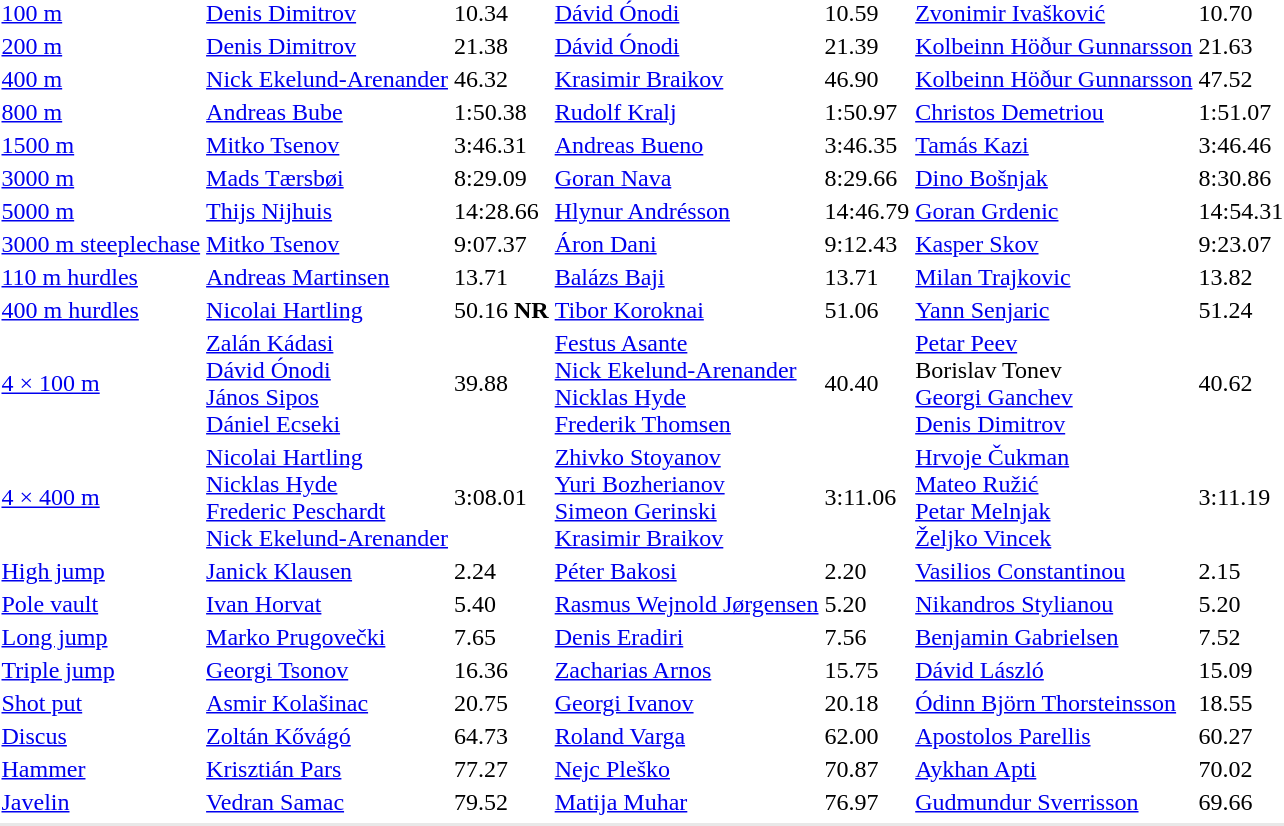<table>
<tr>
<td><a href='#'>100 m</a></td>
<td><a href='#'>Denis Dimitrov</a><br></td>
<td>10.34</td>
<td><a href='#'>Dávid Ónodi</a><br></td>
<td>10.59</td>
<td><a href='#'>Zvonimir Ivašković</a><br></td>
<td>10.70</td>
</tr>
<tr>
<td><a href='#'>200 m</a></td>
<td><a href='#'>Denis Dimitrov</a><br></td>
<td>21.38</td>
<td><a href='#'>Dávid Ónodi</a><br></td>
<td>21.39</td>
<td><a href='#'>Kolbeinn Höður Gunnarsson</a><br></td>
<td>21.63</td>
</tr>
<tr>
<td><a href='#'>400 m</a></td>
<td><a href='#'>Nick Ekelund-Arenander</a><br></td>
<td>46.32</td>
<td><a href='#'>Krasimir Braikov</a><br></td>
<td>46.90</td>
<td><a href='#'>Kolbeinn Höður Gunnarsson</a><br></td>
<td>47.52</td>
</tr>
<tr>
<td><a href='#'>800 m</a></td>
<td><a href='#'>Andreas Bube</a><br></td>
<td>1:50.38</td>
<td><a href='#'>Rudolf Kralj</a><br></td>
<td>1:50.97</td>
<td><a href='#'>Christos Demetriou</a><br></td>
<td>1:51.07</td>
</tr>
<tr>
<td><a href='#'>1500 m</a></td>
<td><a href='#'>Mitko Tsenov</a><br></td>
<td>3:46.31</td>
<td><a href='#'>Andreas Bueno</a><br></td>
<td>3:46.35</td>
<td><a href='#'>Tamás Kazi</a><br></td>
<td>3:46.46</td>
</tr>
<tr>
<td><a href='#'>3000 m</a></td>
<td><a href='#'>Mads Tærsbøi</a><br></td>
<td>8:29.09</td>
<td><a href='#'>Goran Nava</a><br></td>
<td>8:29.66</td>
<td><a href='#'>Dino Bošnjak</a><br></td>
<td>8:30.86</td>
</tr>
<tr>
<td><a href='#'>5000 m</a></td>
<td><a href='#'>Thijs Nijhuis</a><br></td>
<td>14:28.66</td>
<td><a href='#'>Hlynur Andrésson</a><br></td>
<td>14:46.79</td>
<td><a href='#'>Goran Grdenic</a><br></td>
<td>14:54.31</td>
</tr>
<tr>
<td><a href='#'>3000 m steeplechase</a></td>
<td><a href='#'>Mitko Tsenov</a><br></td>
<td>9:07.37</td>
<td><a href='#'>Áron Dani</a><br></td>
<td>9:12.43</td>
<td><a href='#'>Kasper Skov</a><br></td>
<td>9:23.07</td>
</tr>
<tr>
<td><a href='#'>110 m hurdles</a></td>
<td><a href='#'>Andreas Martinsen</a><br></td>
<td>13.71</td>
<td><a href='#'>Balázs Baji</a><br></td>
<td>13.71</td>
<td><a href='#'>Milan Trajkovic</a><br></td>
<td>13.82</td>
</tr>
<tr>
<td><a href='#'>400 m hurdles</a></td>
<td><a href='#'>Nicolai Hartling</a><br></td>
<td>50.16 <strong>NR</strong></td>
<td><a href='#'>Tibor Koroknai</a><br></td>
<td>51.06</td>
<td><a href='#'>Yann Senjaric</a><br></td>
<td>51.24</td>
</tr>
<tr>
<td><a href='#'>4 × 100 m</a></td>
<td><a href='#'>Zalán Kádasi</a><br><a href='#'>Dávid Ónodi</a><br><a href='#'>János Sipos</a><br><a href='#'>Dániel Ecseki</a><br></td>
<td>39.88</td>
<td><a href='#'>Festus Asante</a><br><a href='#'>Nick Ekelund-Arenander</a><br><a href='#'>Nicklas Hyde</a><br><a href='#'>Frederik Thomsen</a><br></td>
<td>40.40</td>
<td><a href='#'>Petar Peev</a><br>Borislav Tonev<br><a href='#'>Georgi Ganchev</a><br><a href='#'>Denis Dimitrov</a><br></td>
<td>40.62</td>
</tr>
<tr>
<td><a href='#'>4 × 400 m</a></td>
<td><a href='#'>Nicolai Hartling</a><br><a href='#'>Nicklas Hyde</a><br><a href='#'>Frederic Peschardt</a><br><a href='#'>Nick Ekelund-Arenander</a><br></td>
<td>3:08.01</td>
<td><a href='#'>Zhivko Stoyanov</a><br><a href='#'>Yuri Bozherianov</a><br><a href='#'>Simeon Gerinski</a><br><a href='#'>Krasimir Braikov</a><br></td>
<td>3:11.06</td>
<td><a href='#'>Hrvoje Čukman</a><br><a href='#'>Mateo Ružić</a><br><a href='#'>Petar Melnjak</a><br><a href='#'>Željko Vincek</a><br></td>
<td>3:11.19</td>
</tr>
<tr>
<td><a href='#'>High jump</a></td>
<td><a href='#'>Janick Klausen</a><br></td>
<td>2.24</td>
<td><a href='#'>Péter Bakosi</a><br></td>
<td>2.20</td>
<td><a href='#'>Vasilios Constantinou</a><br></td>
<td>2.15</td>
</tr>
<tr>
<td><a href='#'>Pole vault</a></td>
<td><a href='#'>Ivan Horvat</a><br></td>
<td>5.40</td>
<td><a href='#'>Rasmus Wejnold Jørgensen</a><br></td>
<td>5.20</td>
<td><a href='#'>Nikandros Stylianou</a><br></td>
<td>5.20</td>
</tr>
<tr>
<td><a href='#'>Long jump</a></td>
<td><a href='#'>Marko Prugovečki</a><br></td>
<td>7.65</td>
<td><a href='#'>Denis Eradiri</a><br></td>
<td>7.56</td>
<td><a href='#'>Benjamin Gabrielsen</a><br></td>
<td>7.52</td>
</tr>
<tr>
<td><a href='#'>Triple jump</a></td>
<td><a href='#'>Georgi Tsonov</a><br></td>
<td>16.36</td>
<td><a href='#'>Zacharias Arnos</a><br></td>
<td>15.75</td>
<td><a href='#'>Dávid László</a><br></td>
<td>15.09</td>
</tr>
<tr>
<td><a href='#'>Shot put</a></td>
<td><a href='#'>Asmir Kolašinac</a><br></td>
<td>20.75</td>
<td><a href='#'>Georgi Ivanov</a><br></td>
<td>20.18</td>
<td><a href='#'>Ódinn Björn Thorsteinsson</a><br></td>
<td>18.55</td>
</tr>
<tr>
<td><a href='#'>Discus</a></td>
<td><a href='#'>Zoltán Kővágó</a><br></td>
<td>64.73</td>
<td><a href='#'>Roland Varga</a><br></td>
<td>62.00</td>
<td><a href='#'>Apostolos Parellis</a><br></td>
<td>60.27</td>
</tr>
<tr>
<td><a href='#'>Hammer</a></td>
<td><a href='#'>Krisztián Pars</a><br></td>
<td>77.27</td>
<td><a href='#'>Nejc Pleško</a><br></td>
<td>70.87</td>
<td><a href='#'>Aykhan Apti</a><br></td>
<td>70.02</td>
</tr>
<tr>
<td><a href='#'>Javelin</a></td>
<td><a href='#'>Vedran Samac</a><br></td>
<td>79.52</td>
<td><a href='#'>Matija Muhar</a><br></td>
<td>76.97</td>
<td><a href='#'>Gudmundur Sverrisson</a><br></td>
<td>69.66</td>
</tr>
<tr>
</tr>
<tr bgcolor= e8e8e8>
<td colspan=7></td>
</tr>
</table>
